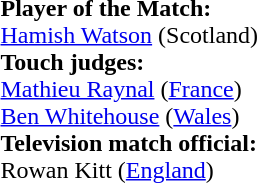<table style="width:100%">
<tr>
<td><br><strong>Player of the Match:</strong>
<br><a href='#'>Hamish Watson</a> (Scotland)<br><strong>Touch judges:</strong>
<br><a href='#'>Mathieu Raynal</a> (<a href='#'>France</a>)
<br><a href='#'>Ben Whitehouse</a> (<a href='#'>Wales</a>)
<br><strong>Television match official:</strong>
<br>Rowan Kitt (<a href='#'>England</a>)</td>
</tr>
</table>
